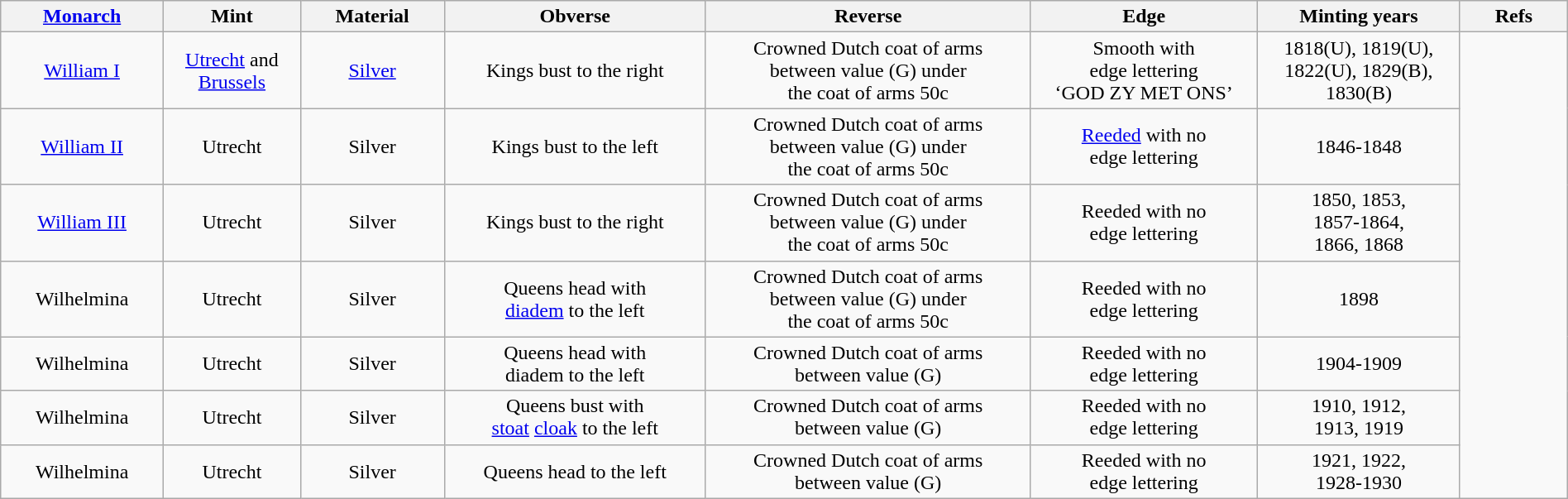<table class="wikitable" style="width:100%; text-align: center">
<tr>
<th width=    1%><a href='#'>Monarch</a></th>
<th width=    1%>Mint</th>
<th width=    1%>Material</th>
<th width=    3%>Obverse</th>
<th width=    4%>Reverse</th>
<th width=  2.5%>Edge</th>
<th width=    2%>Minting years</th>
<th width=    1%>Refs</th>
</tr>
<tr>
<td><a href='#'>William I</a></td>
<td><a href='#'>Utrecht</a> and <a href='#'>Brussels</a></td>
<td><a href='#'>Silver</a></td>
<td>Kings bust to the right</td>
<td>Crowned Dutch coat of arms<br> between value (G) under<br> the coat of arms 50c</td>
<td>Smooth with<br> edge lettering<br> ‘GOD ZY MET ONS’</td>
<td>1818(U), 1819(U), 1822(U), 1829(B), 1830(B)</td>
<td rowspan="7"></td>
</tr>
<tr>
<td><a href='#'>William II</a></td>
<td>Utrecht</td>
<td>Silver</td>
<td>Kings bust to the left</td>
<td>Crowned Dutch coat of arms<br> between value (G) under<br> the coat of arms 50c</td>
<td><a href='#'>Reeded</a> with no<br>  edge lettering</td>
<td>1846-1848</td>
</tr>
<tr>
<td><a href='#'>William III</a></td>
<td>Utrecht</td>
<td>Silver</td>
<td>Kings bust to the right</td>
<td>Crowned Dutch coat of arms<br> between value (G) under<br> the coat of arms 50c</td>
<td>Reeded with no<br> edge lettering</td>
<td>1850, 1853,<br> 1857-1864,<br> 1866, 1868</td>
</tr>
<tr>
<td>Wilhelmina</td>
<td>Utrecht</td>
<td>Silver</td>
<td>Queens head with<br> <a href='#'>diadem</a> to the left</td>
<td>Crowned Dutch coat of arms<br> between value (G) under<br> the coat of arms 50c</td>
<td>Reeded with no<br> edge lettering</td>
<td>1898</td>
</tr>
<tr>
<td>Wilhelmina</td>
<td>Utrecht</td>
<td>Silver</td>
<td>Queens head with<br> diadem to the left</td>
<td>Crowned Dutch coat of arms<br> between value (G)</td>
<td>Reeded with no<br> edge lettering</td>
<td>1904-1909</td>
</tr>
<tr>
<td>Wilhelmina</td>
<td>Utrecht</td>
<td>Silver</td>
<td>Queens bust with <br><a href='#'>stoat</a> <a href='#'>cloak</a> to the left</td>
<td>Crowned Dutch coat of arms<br> between value (G)</td>
<td>Reeded with no<br> edge lettering</td>
<td>1910, 1912,<br> 1913, 1919</td>
</tr>
<tr>
<td>Wilhelmina</td>
<td>Utrecht</td>
<td>Silver</td>
<td>Queens head to the left</td>
<td>Crowned Dutch coat of arms<br> between value (G)</td>
<td>Reeded with no<br> edge lettering</td>
<td>1921, 1922,<br> 1928-1930</td>
</tr>
</table>
